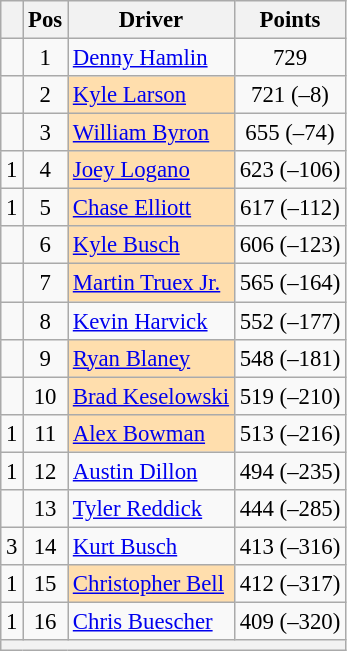<table class="wikitable" style="font-size: 95%">
<tr>
<th></th>
<th>Pos</th>
<th>Driver</th>
<th>Points</th>
</tr>
<tr>
<td align="left"></td>
<td style="text-align:center;">1</td>
<td><a href='#'>Denny Hamlin</a></td>
<td style="text-align:center;">729</td>
</tr>
<tr>
<td align="left"></td>
<td style="text-align:center;">2</td>
<td style="background:#FFDEAD;"><a href='#'>Kyle Larson</a></td>
<td style="text-align:center;">721 (–8)</td>
</tr>
<tr>
<td align="left"></td>
<td style="text-align:center;">3</td>
<td style="background:#FFDEAD;"><a href='#'>William Byron</a></td>
<td style="text-align:center;">655 (–74)</td>
</tr>
<tr>
<td align="left"> 1</td>
<td style="text-align:center;">4</td>
<td style="background:#FFDEAD;"><a href='#'>Joey Logano</a></td>
<td style="text-align:center;">623 (–106)</td>
</tr>
<tr>
<td align="left"> 1</td>
<td style="text-align:center;">5</td>
<td style="background:#FFDEAD;"><a href='#'>Chase Elliott</a></td>
<td style="text-align:center;">617 (–112)</td>
</tr>
<tr>
<td align="left"></td>
<td style="text-align:center;">6</td>
<td style="background:#FFDEAD;"><a href='#'>Kyle Busch</a></td>
<td style="text-align:center;">606 (–123)</td>
</tr>
<tr>
<td align="left"></td>
<td style="text-align:center;">7</td>
<td style="background:#FFDEAD;"><a href='#'>Martin Truex Jr.</a></td>
<td style="text-align:center;">565 (–164)</td>
</tr>
<tr>
<td align="left"></td>
<td style="text-align:center;">8</td>
<td><a href='#'>Kevin Harvick</a></td>
<td style="text-align:center;">552 (–177)</td>
</tr>
<tr>
<td align="left"></td>
<td style="text-align:center;">9</td>
<td style="background:#FFDEAD;"><a href='#'>Ryan Blaney</a></td>
<td style="text-align:center;">548 (–181)</td>
</tr>
<tr>
<td align="left"></td>
<td style="text-align:center;">10</td>
<td style="background:#FFDEAD;"><a href='#'>Brad Keselowski</a></td>
<td style="text-align:center;">519 (–210)</td>
</tr>
<tr>
<td align="left"> 1</td>
<td style="text-align:center;">11</td>
<td style="background:#FFDEAD;"><a href='#'>Alex Bowman</a></td>
<td style="text-align:center;">513 (–216)</td>
</tr>
<tr>
<td align="left"> 1</td>
<td style="text-align:center;">12</td>
<td><a href='#'>Austin Dillon</a></td>
<td style="text-align:center;">494 (–235)</td>
</tr>
<tr>
<td align="left"></td>
<td style="text-align:center;">13</td>
<td><a href='#'>Tyler Reddick</a></td>
<td style="text-align:center;">444 (–285)</td>
</tr>
<tr>
<td align="left"> 3</td>
<td style="text-align:center;">14</td>
<td><a href='#'>Kurt Busch</a></td>
<td style="text-align:center;">413 (–316)</td>
</tr>
<tr>
<td align="left"> 1</td>
<td style="text-align:center;">15</td>
<td style="background:#FFDEAD;"><a href='#'>Christopher Bell</a></td>
<td style="text-align:center;">412 (–317)</td>
</tr>
<tr>
<td align="left"> 1</td>
<td style="text-align:center;">16</td>
<td><a href='#'>Chris Buescher</a></td>
<td style="text-align:center;">409 (–320)</td>
</tr>
<tr class="sortbottom">
<th colspan="9"></th>
</tr>
</table>
